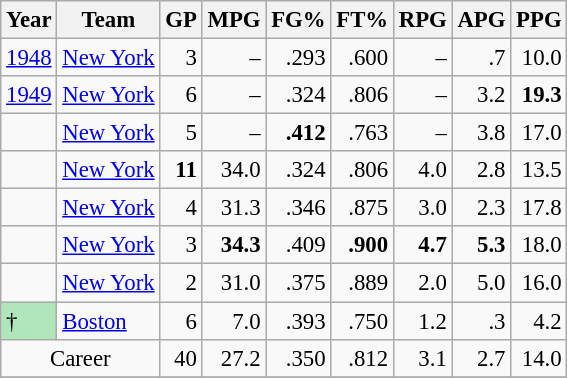<table class="wikitable sortable" style="font-size:95%; text-align:right;">
<tr>
<th>Year</th>
<th>Team</th>
<th>GP</th>
<th>MPG</th>
<th>FG%</th>
<th>FT%</th>
<th>RPG</th>
<th>APG</th>
<th>PPG</th>
</tr>
<tr>
<td style="text-align:left;"><a href='#'>1948</a></td>
<td style="text-align:left;"><a href='#'>New York</a></td>
<td>3</td>
<td>–</td>
<td>.293</td>
<td>.600</td>
<td>–</td>
<td>.7</td>
<td>10.0</td>
</tr>
<tr>
<td style="text-align:left;"><a href='#'>1949</a></td>
<td style="text-align:left;"><a href='#'>New York</a></td>
<td>6</td>
<td>–</td>
<td>.324</td>
<td>.806</td>
<td>–</td>
<td>3.2</td>
<td><strong>19.3</strong></td>
</tr>
<tr>
<td style="text-align:left;"></td>
<td style="text-align:left;"><a href='#'>New York</a></td>
<td>5</td>
<td>–</td>
<td><strong>.412</strong></td>
<td>.763</td>
<td>–</td>
<td>3.8</td>
<td>17.0</td>
</tr>
<tr>
<td style="text-align:left;"></td>
<td style="text-align:left;"><a href='#'>New York</a></td>
<td><strong>11</strong></td>
<td>34.0</td>
<td>.324</td>
<td>.806</td>
<td>4.0</td>
<td>2.8</td>
<td>13.5</td>
</tr>
<tr>
<td style="text-align:left;"></td>
<td style="text-align:left;"><a href='#'>New York</a></td>
<td>4</td>
<td>31.3</td>
<td>.346</td>
<td>.875</td>
<td>3.0</td>
<td>2.3</td>
<td>17.8</td>
</tr>
<tr>
<td style="text-align:left;"></td>
<td style="text-align:left;"><a href='#'>New York</a></td>
<td>3</td>
<td><strong>34.3</strong></td>
<td>.409</td>
<td><strong>.900</strong></td>
<td><strong>4.7</strong></td>
<td><strong>5.3</strong></td>
<td>18.0</td>
</tr>
<tr>
<td style="text-align:left;"></td>
<td style="text-align:left;"><a href='#'>New York</a></td>
<td>2</td>
<td>31.0</td>
<td>.375</td>
<td>.889</td>
<td>2.0</td>
<td>5.0</td>
<td>16.0</td>
</tr>
<tr>
<td style="text-align:left; background:#afe6ba;">†</td>
<td style="text-align:left;"><a href='#'>Boston</a></td>
<td>6</td>
<td>7.0</td>
<td>.393</td>
<td>.750</td>
<td>1.2</td>
<td>.3</td>
<td>4.2</td>
</tr>
<tr>
<td style="text-align:center;" colspan="2">Career</td>
<td>40</td>
<td>27.2</td>
<td>.350</td>
<td>.812</td>
<td>3.1</td>
<td>2.7</td>
<td>14.0</td>
</tr>
<tr>
</tr>
</table>
